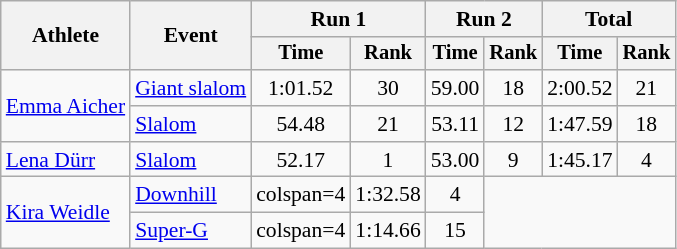<table class="wikitable" style="font-size:90%">
<tr>
<th rowspan=2>Athlete</th>
<th rowspan=2>Event</th>
<th colspan=2>Run 1</th>
<th colspan=2>Run 2</th>
<th colspan=2>Total</th>
</tr>
<tr style="font-size:95%">
<th>Time</th>
<th>Rank</th>
<th>Time</th>
<th>Rank</th>
<th>Time</th>
<th>Rank</th>
</tr>
<tr align=center>
<td align=left rowspan=2><a href='#'>Emma Aicher</a></td>
<td align=left><a href='#'>Giant slalom</a></td>
<td>1:01.52</td>
<td>30</td>
<td>59.00</td>
<td>18</td>
<td>2:00.52</td>
<td>21</td>
</tr>
<tr align=center>
<td align=left><a href='#'>Slalom</a></td>
<td>54.48</td>
<td>21</td>
<td>53.11</td>
<td>12</td>
<td>1:47.59</td>
<td>18</td>
</tr>
<tr align=center>
<td align=left><a href='#'>Lena Dürr</a></td>
<td align=left><a href='#'>Slalom</a></td>
<td>52.17</td>
<td>1</td>
<td>53.00</td>
<td>9</td>
<td>1:45.17</td>
<td>4</td>
</tr>
<tr align=center>
<td align=left rowspan=2><a href='#'>Kira Weidle</a></td>
<td align=left><a href='#'>Downhill</a></td>
<td>colspan=4 </td>
<td>1:32.58</td>
<td>4</td>
</tr>
<tr align=center>
<td align=left><a href='#'>Super-G</a></td>
<td>colspan=4 </td>
<td>1:14.66</td>
<td>15</td>
</tr>
</table>
